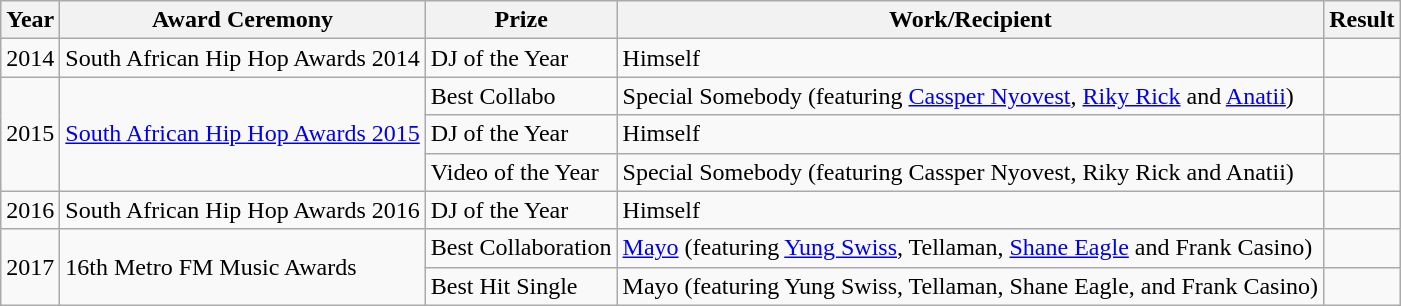<table class="wikitable">
<tr>
<th>Year</th>
<th>Award Ceremony</th>
<th>Prize</th>
<th>Work/Recipient</th>
<th>Result</th>
</tr>
<tr>
<td><div>2014</div></td>
<td>South African Hip Hop Awards 2014</td>
<td>DJ of the Year</td>
<td>Himself</td>
<td></td>
</tr>
<tr>
<td rowspan="3"><div>2015</div></td>
<td rowspan="3"><a href='#'>South African Hip Hop Awards 2015</a></td>
<td>Best Collabo</td>
<td>Special Somebody (featuring <a href='#'>Cassper Nyovest</a>, <a href='#'>Riky Rick</a> and <a href='#'>Anatii</a>)</td>
<td></td>
</tr>
<tr>
<td>DJ of the Year</td>
<td>Himself</td>
<td></td>
</tr>
<tr>
<td>Video of the Year</td>
<td>Special Somebody (featuring Cassper Nyovest, Riky Rick and Anatii)</td>
<td></td>
</tr>
<tr>
<td><div>2016</div></td>
<td>South African Hip Hop Awards 2016</td>
<td>DJ of the Year</td>
<td>Himself</td>
<td></td>
</tr>
<tr>
<td rowspan="2"><div>2017</div></td>
<td rowspan="2">16th Metro FM Music Awards</td>
<td>Best Collaboration</td>
<td><a href='#'>Mayo</a> (featuring <a href='#'>Yung Swiss</a>, Tellaman, <a href='#'>Shane Eagle</a> and Frank Casino)</td>
<td></td>
</tr>
<tr>
<td>Best Hit Single</td>
<td>Mayo (featuring Yung Swiss, Tellaman, Shane Eagle, and Frank Casino)</td>
<td></td>
</tr>
</table>
